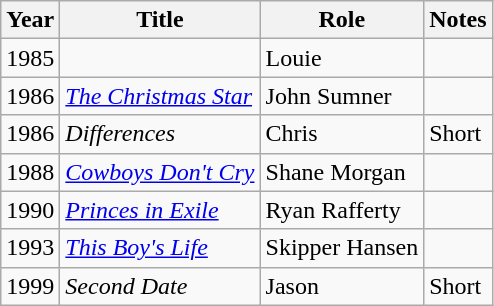<table class="wikitable sortable">
<tr>
<th>Year</th>
<th>Title</th>
<th>Role</th>
<th class="unsortable">Notes</th>
</tr>
<tr>
<td>1985</td>
<td><em></em></td>
<td>Louie</td>
<td></td>
</tr>
<tr>
<td>1986</td>
<td data-sort-value="Christmas Star, The"><em><a href='#'>The Christmas Star</a></em></td>
<td>John Sumner</td>
<td></td>
</tr>
<tr>
<td>1986</td>
<td><em>Differences</em></td>
<td>Chris</td>
<td>Short</td>
</tr>
<tr>
<td>1988</td>
<td><em><a href='#'>Cowboys Don't Cry</a></em></td>
<td>Shane Morgan</td>
<td></td>
</tr>
<tr>
<td>1990</td>
<td><em><a href='#'>Princes in Exile</a></em></td>
<td>Ryan Rafferty</td>
<td></td>
</tr>
<tr>
<td>1993</td>
<td><em><a href='#'>This Boy's Life</a></em></td>
<td>Skipper Hansen</td>
<td></td>
</tr>
<tr>
<td>1999</td>
<td><em>Second Date</em></td>
<td>Jason</td>
<td>Short</td>
</tr>
</table>
